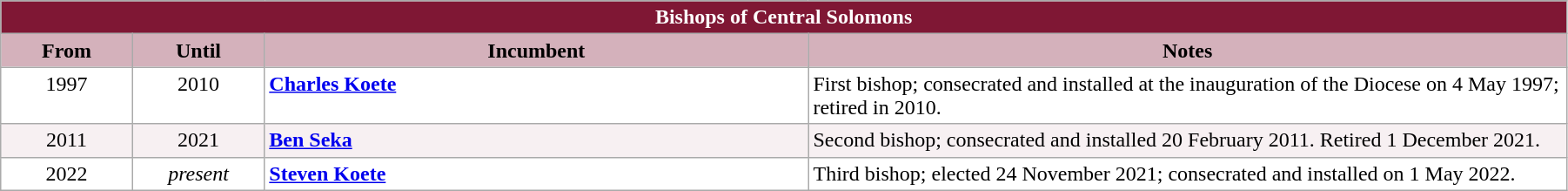<table class="wikitable" style="width: 95%;">
<tr>
<th colspan="4" style="background-color: #7F1734; color: white;">Bishops of Central Solomons</th>
</tr>
<tr>
<th style="background-color: #D4B1BB; width: 8%;">From</th>
<th style="background-color: #D4B1BB; width: 8%;">Until</th>
<th style="background-color: #D4B1BB; width: 33%;">Incumbent</th>
<th style="background-color: #D4B1BB; width: 46%;">Notes</th>
</tr>
<tr valign="top" style="background-color: white;">
<td style="text-align: center;">1997</td>
<td style="text-align: center;">2010</td>
<td><strong><a href='#'>Charles Koete</a></strong></td>
<td>First bishop; consecrated and installed at the inauguration of the Diocese on 4 May 1997; retired in 2010.</td>
</tr>
<tr valign="top" style="background-color: #F7F0F2;">
<td style="text-align: center;">2011</td>
<td style="text-align: center;">2021</td>
<td><strong><a href='#'>Ben Seka</a></strong></td>
<td>Second bishop; consecrated and installed 20 February 2011. Retired 1 December 2021.</td>
</tr>
<tr valign="top" style="background-color: white;">
<td style="text-align: center;">2022</td>
<td style="text-align: center;"><em>present</em></td>
<td><strong><a href='#'>Steven Koete</a></strong></td>
<td>Third bishop; elected 24 November 2021; consecrated and installed on 1 May 2022.</td>
</tr>
</table>
